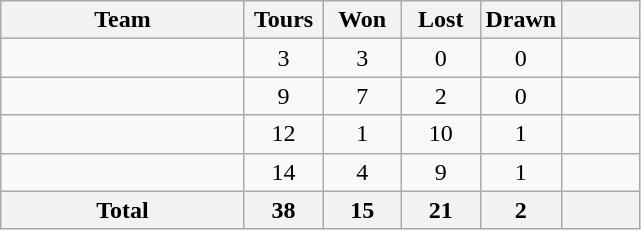<table class="wikitable sortable" style="text-align:center">
<tr>
<th width=155px>Team</th>
<th width=45px>Tours</th>
<th width=45px>Won</th>
<th width=45px>Lost</th>
<th width=45px>Drawn</th>
<th width=45px></th>
</tr>
<tr>
<td style="text-align:left"></td>
<td align=center>3</td>
<td align=center>3</td>
<td align=center>0</td>
<td align=center>0</td>
<td align=center></td>
</tr>
<tr>
<td style="text-align:left"></td>
<td align=center>9</td>
<td align=center>7</td>
<td align=center>2</td>
<td align=center>0</td>
<td align=center></td>
</tr>
<tr>
<td style="text-align:left"></td>
<td align=center>12</td>
<td align=center>1</td>
<td align=center>10</td>
<td align=center>1</td>
<td align=center></td>
</tr>
<tr>
<td style="text-align:left"></td>
<td align=center>14</td>
<td align=center>4</td>
<td align=center>9</td>
<td align=center>1</td>
<td align=center></td>
</tr>
<tr class="sortbottom">
<th>Total</th>
<th>38</th>
<th>15</th>
<th>21</th>
<th>2</th>
<th></th>
</tr>
</table>
